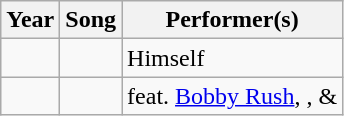<table class="wikitable">
<tr>
<th>Year</th>
<th>Song</th>
<th>Performer(s)</th>
</tr>
<tr>
<td></td>
<td><em></em></td>
<td>Himself</td>
</tr>
<tr>
<td></td>
<td><em></em></td>
<td> feat. <a href='#'>Bobby Rush</a>, ,  & </td>
</tr>
</table>
